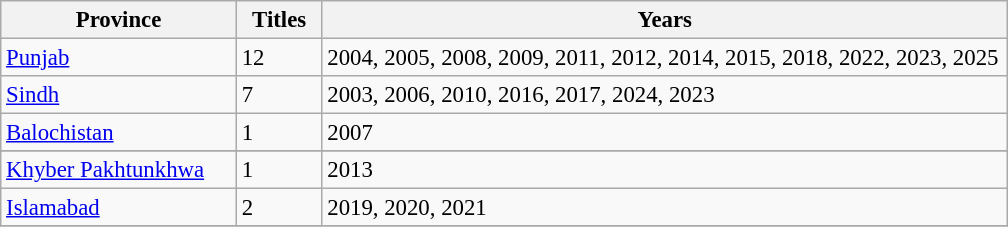<table class="wikitable " style="font-size: 95%;">
<tr>
<th width="150">Province</th>
<th width="50">Titles</th>
<th width="450">Years</th>
</tr>
<tr>
<td><a href='#'>Punjab</a></td>
<td>12</td>
<td>2004, 2005, 2008, 2009, 2011, 2012, 2014, 2015, 2018, 2022, 2023, 2025</td>
</tr>
<tr>
<td><a href='#'> Sindh</a></td>
<td>7</td>
<td>2003, 2006, 2010, 2016, 2017, 2024, 2023</td>
</tr>
<tr>
<td><a href='#'>Balochistan</a></td>
<td>1</td>
<td>2007</td>
</tr>
<tr>
</tr>
<tr>
<td><a href='#'>Khyber Pakhtunkhwa</a></td>
<td>1</td>
<td>2013</td>
</tr>
<tr>
<td><a href='#'>Islamabad</a></td>
<td>2</td>
<td>2019, 2020, 2021</td>
</tr>
<tr>
</tr>
</table>
